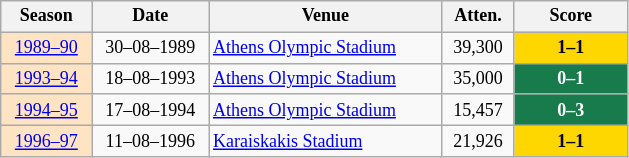<table class="wikitable" style="text-align: left; font-size: 12px">
<tr>
<th width="55">Season</th>
<th width="72">Date</th>
<th width="150">Venue</th>
<th width="42">Atten.</th>
<th width="70">Score</th>
</tr>
<tr>
<td align="center" bgcolor=#ffe4c4><a href='#'>1989–90</a></td>
<td align="center">30–08–1989</td>
<td><a href='#'>Athens Olympic Stadium</a></td>
<td align="center">39,300</td>
<td align="center" bgcolor=#FFD700><strong>1–1 </strong></td>
</tr>
<tr>
<td align="center" bgcolor=#ffe4c4><a href='#'>1993–94</a></td>
<td align="center">18–08–1993</td>
<td><a href='#'>Athens Olympic Stadium</a></td>
<td align="center">35,000</td>
<td align="center" style="color:white; background:#187B4C"><strong>0–1</strong></td>
</tr>
<tr>
<td align="center" bgcolor=#ffe4c4><a href='#'>1994–95</a></td>
<td align="center">17–08–1994</td>
<td><a href='#'>Athens Olympic Stadium</a></td>
<td align="center">15,457</td>
<td align="center" style="color:white; background:#187B4C"><strong>0–3</strong></td>
</tr>
<tr>
<td align="center" bgcolor=#ffe4c4><a href='#'>1996–97</a></td>
<td align="center">11–08–1996</td>
<td><a href='#'>Karaiskakis Stadium</a></td>
<td align="center">21,926</td>
<td align="center" bgcolor=#FFD700><strong>1–1 </strong></td>
</tr>
</table>
